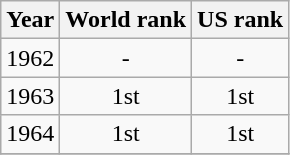<table class=wikitable>
<tr>
<th>Year</th>
<th>World rank</th>
<th>US rank</th>
</tr>
<tr>
<td>1962</td>
<td align="center">-</td>
<td align="center">-</td>
</tr>
<tr>
<td>1963</td>
<td align="center">1st</td>
<td align="center">1st</td>
</tr>
<tr>
<td>1964</td>
<td align="center">1st</td>
<td align="center">1st</td>
</tr>
<tr>
</tr>
</table>
